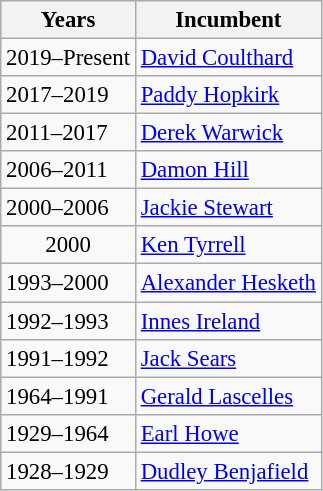<table class="wikitable" style="text-align:left; font-size:95%">
<tr>
<th>Years</th>
<th>Incumbent</th>
</tr>
<tr>
<td>2019–Present</td>
<td><a href='#'>David Coulthard</a></td>
</tr>
<tr>
<td>2017–2019</td>
<td><a href='#'>Paddy Hopkirk</a></td>
</tr>
<tr>
<td>2011–2017</td>
<td><a href='#'>Derek Warwick</a></td>
</tr>
<tr>
<td>2006–2011</td>
<td><a href='#'>Damon Hill</a></td>
</tr>
<tr>
<td>2000–2006</td>
<td><a href='#'>Jackie Stewart</a></td>
</tr>
<tr>
<td align="center">2000</td>
<td><a href='#'>Ken Tyrrell</a></td>
</tr>
<tr>
<td>1993–2000</td>
<td><a href='#'>Alexander Hesketh</a></td>
</tr>
<tr>
<td>1992–1993</td>
<td><a href='#'>Innes Ireland</a></td>
</tr>
<tr>
<td>1991–1992</td>
<td><a href='#'>Jack Sears</a></td>
</tr>
<tr>
<td>1964–1991</td>
<td><a href='#'>Gerald Lascelles</a></td>
</tr>
<tr>
<td>1929–1964</td>
<td><a href='#'>Earl Howe</a></td>
</tr>
<tr>
<td>1928–1929</td>
<td><a href='#'>Dudley Benjafield</a></td>
</tr>
</table>
